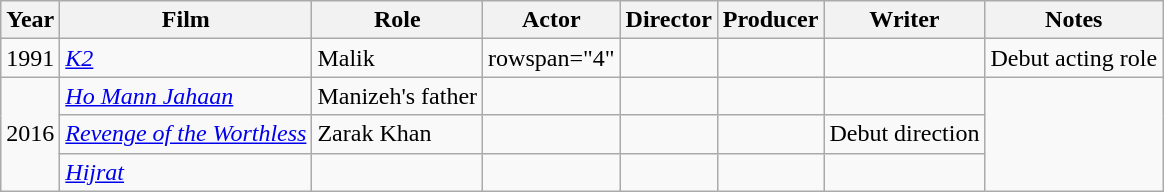<table class="wikitable soratble">
<tr>
<th>Year</th>
<th>Film</th>
<th>Role</th>
<th>Actor</th>
<th>Director</th>
<th>Producer</th>
<th>Writer</th>
<th class="unsortable">Notes</th>
</tr>
<tr>
<td style="text-align:center;">1991</td>
<td><em><a href='#'>K2</a></em></td>
<td>Malik</td>
<td>rowspan="4" </td>
<td></td>
<td></td>
<td></td>
<td>Debut acting role</td>
</tr>
<tr>
<td rowspan=3>2016</td>
<td><em><a href='#'>Ho Mann Jahaan</a></em></td>
<td>Manizeh's father</td>
<td></td>
<td></td>
<td></td>
<td></td>
</tr>
<tr>
<td><em><a href='#'>Revenge of the Worthless</a></em></td>
<td>Zarak Khan</td>
<td></td>
<td></td>
<td></td>
<td>Debut direction</td>
</tr>
<tr>
<td><em><a href='#'>Hijrat</a></em></td>
<td></td>
<td></td>
<td></td>
<td></td>
<td></td>
</tr>
</table>
